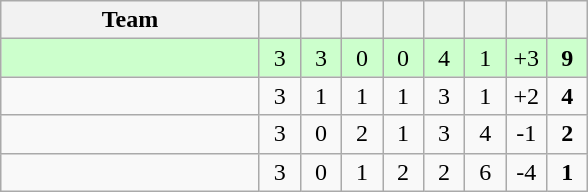<table class="wikitable" style="text-align: center;">
<tr>
<th width="165">Team</th>
<th width="20"></th>
<th width="20"></th>
<th width="20"></th>
<th width="20"></th>
<th width="20"></th>
<th width="20"></th>
<th width="20"></th>
<th width="20"></th>
</tr>
<tr bgcolor="#ccffcc">
<td align=left></td>
<td>3</td>
<td>3</td>
<td>0</td>
<td>0</td>
<td>4</td>
<td>1</td>
<td>+3</td>
<td><strong>9</strong></td>
</tr>
<tr>
<td align=left></td>
<td>3</td>
<td>1</td>
<td>1</td>
<td>1</td>
<td>3</td>
<td>1</td>
<td>+2</td>
<td><strong>4</strong></td>
</tr>
<tr>
<td align=left></td>
<td>3</td>
<td>0</td>
<td>2</td>
<td>1</td>
<td>3</td>
<td>4</td>
<td>-1</td>
<td><strong>2</strong></td>
</tr>
<tr>
<td align=left></td>
<td>3</td>
<td>0</td>
<td>1</td>
<td>2</td>
<td>2</td>
<td>6</td>
<td>-4</td>
<td><strong>1</strong></td>
</tr>
</table>
